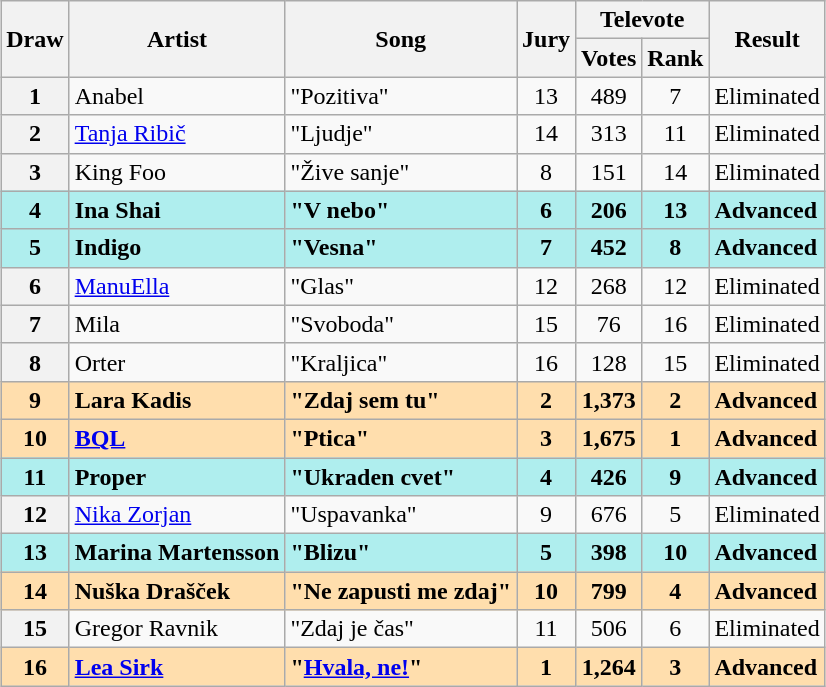<table class="sortable wikitable plainrowheaders" style="margin: 1em auto 1em auto; text-align:center;">
<tr>
<th rowspan="2">Draw</th>
<th rowspan="2">Artist</th>
<th rowspan="2">Song</th>
<th rowspan="2">Jury</th>
<th colspan="2">Televote</th>
<th rowspan="2">Result</th>
</tr>
<tr>
<th>Votes</th>
<th>Rank</th>
</tr>
<tr>
<th scope="row" style="text-align:center;">1</th>
<td align="left">Anabel</td>
<td align="left">"Pozitiva"</td>
<td>13</td>
<td>489</td>
<td>7</td>
<td align="left">Eliminated</td>
</tr>
<tr>
<th scope="row" style="text-align:center;">2</th>
<td align="left"><a href='#'>Tanja Ribič</a></td>
<td align="left">"Ljudje"</td>
<td>14</td>
<td>313</td>
<td>11</td>
<td align="left">Eliminated</td>
</tr>
<tr>
<th scope="row" style="text-align:center;">3</th>
<td align="left">King Foo</td>
<td align="left">"Žive sanje"</td>
<td>8</td>
<td>151</td>
<td>14</td>
<td align="left">Eliminated</td>
</tr>
<tr style="font-weight:bold; background:paleturquoise;">
<th scope="row" style="font-weight:bold; background:paleturquoise; text-align:center;">4</th>
<td align="left">Ina Shai</td>
<td align="left">"V nebo"</td>
<td>6</td>
<td>206</td>
<td>13</td>
<td align="left">Advanced</td>
</tr>
<tr style="font-weight:bold; background:paleturquoise;">
<th scope="row" style="font-weight:bold; background:paleturquoise; text-align:center;">5</th>
<td align="left">Indigo</td>
<td align="left">"Vesna"</td>
<td>7</td>
<td>452</td>
<td>8</td>
<td align="left">Advanced</td>
</tr>
<tr>
<th scope="row" style="text-align:center;">6</th>
<td align="left"><a href='#'>ManuElla</a></td>
<td align="left">"Glas"</td>
<td>12</td>
<td>268</td>
<td>12</td>
<td align="left">Eliminated</td>
</tr>
<tr>
<th scope="row" style="text-align:center;">7</th>
<td align="left">Mila</td>
<td align="left">"Svoboda"</td>
<td>15</td>
<td>76</td>
<td>16</td>
<td align="left">Eliminated</td>
</tr>
<tr>
<th scope="row" style="text-align:center;">8</th>
<td align="left">Orter</td>
<td align="left">"Kraljica"</td>
<td>16</td>
<td>128</td>
<td>15</td>
<td align="left">Eliminated</td>
</tr>
<tr style="font-weight:bold; background:navajowhite;">
<th scope="row" style="font-weight:bold; background:navajowhite; text-align:center;">9</th>
<td align="left">Lara Kadis</td>
<td align="left">"Zdaj sem tu"</td>
<td>2</td>
<td>1,373</td>
<td>2</td>
<td align="left">Advanced</td>
</tr>
<tr style="font-weight:bold; background:navajowhite;">
<th scope="row" style="font-weight:bold; background:navajowhite; text-align:center;">10</th>
<td align="left"><a href='#'>BQL</a></td>
<td align="left">"Ptica"</td>
<td>3</td>
<td>1,675</td>
<td>1</td>
<td align="left">Advanced</td>
</tr>
<tr style="font-weight:bold; background:paleturquoise;">
<th scope="row" style="font-weight:bold; background:paleturquoise; text-align:center;">11</th>
<td align="left">Proper</td>
<td align="left">"Ukraden cvet"</td>
<td>4</td>
<td>426</td>
<td>9</td>
<td align="left">Advanced</td>
</tr>
<tr>
<th scope="row" style="text-align:center;">12</th>
<td align="left"><a href='#'>Nika Zorjan</a></td>
<td align="left">"Uspavanka"</td>
<td>9</td>
<td>676</td>
<td>5</td>
<td align="left">Eliminated</td>
</tr>
<tr style="font-weight:bold; background:paleturquoise;">
<th scope="row" style="font-weight:bold; background:paleturquoise; text-align:center;">13</th>
<td align="left">Marina Martensson</td>
<td align="left">"Blizu"</td>
<td>5</td>
<td>398</td>
<td>10</td>
<td align="left">Advanced</td>
</tr>
<tr style="font-weight:bold; background:navajowhite;">
<th scope="row" style="font-weight:bold; background:navajowhite; text-align:center;">14</th>
<td align="left">Nuška Drašček</td>
<td align="left">"Ne zapusti me zdaj"</td>
<td>10</td>
<td>799</td>
<td>4</td>
<td align="left">Advanced</td>
</tr>
<tr>
<th scope="row" style="text-align:center;">15</th>
<td align="left">Gregor Ravnik</td>
<td align="left">"Zdaj je čas"</td>
<td>11</td>
<td>506</td>
<td>6</td>
<td align="left">Eliminated</td>
</tr>
<tr style="font-weight:bold; background:navajowhite;">
<th scope="row" style="font-weight:bold; background:navajowhite; text-align:center;">16</th>
<td align="left"><a href='#'>Lea Sirk</a></td>
<td align="left">"<a href='#'>Hvala, ne!</a>"</td>
<td>1</td>
<td>1,264</td>
<td>3</td>
<td align="left">Advanced</td>
</tr>
</table>
